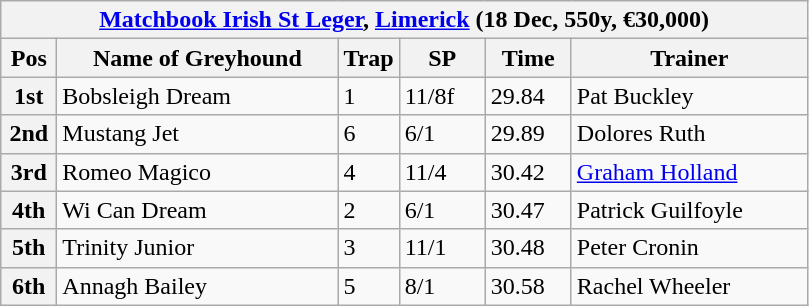<table class="wikitable">
<tr>
<th colspan="6"><a href='#'>Matchbook Irish St Leger</a>, <a href='#'>Limerick</a> (18 Dec, 550y, €30,000)</th>
</tr>
<tr>
<th width=30>Pos</th>
<th width=180>Name of Greyhound</th>
<th width=30>Trap</th>
<th width=50>SP</th>
<th width=50>Time</th>
<th width=150>Trainer</th>
</tr>
<tr>
<th>1st</th>
<td>Bobsleigh Dream</td>
<td>1</td>
<td>11/8f</td>
<td>29.84</td>
<td>Pat Buckley</td>
</tr>
<tr>
<th>2nd</th>
<td>Mustang Jet</td>
<td>6</td>
<td>6/1</td>
<td>29.89</td>
<td>Dolores Ruth</td>
</tr>
<tr>
<th>3rd</th>
<td>Romeo Magico</td>
<td>4</td>
<td>11/4</td>
<td>30.42</td>
<td><a href='#'>Graham Holland</a></td>
</tr>
<tr>
<th>4th</th>
<td>Wi Can Dream</td>
<td>2</td>
<td>6/1</td>
<td>30.47</td>
<td>Patrick Guilfoyle</td>
</tr>
<tr>
<th>5th</th>
<td>Trinity Junior</td>
<td>3</td>
<td>11/1</td>
<td>30.48</td>
<td>Peter Cronin</td>
</tr>
<tr>
<th>6th</th>
<td>Annagh Bailey</td>
<td>5</td>
<td>8/1</td>
<td>30.58</td>
<td>Rachel Wheeler</td>
</tr>
</table>
